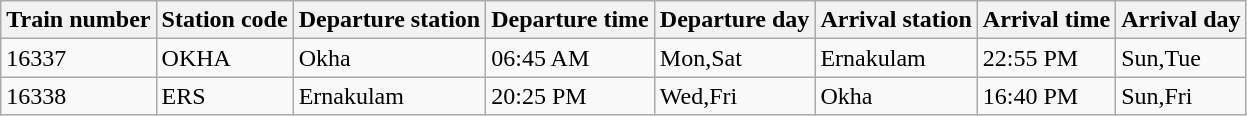<table class="wikitable">
<tr>
<th>Train number</th>
<th>Station code</th>
<th>Departure station</th>
<th>Departure time</th>
<th>Departure day</th>
<th>Arrival station</th>
<th>Arrival time</th>
<th>Arrival day</th>
</tr>
<tr>
<td>16337</td>
<td>OKHA</td>
<td>Okha</td>
<td>06:45 AM</td>
<td>Mon,Sat</td>
<td>Ernakulam</td>
<td>22:55 PM</td>
<td>Sun,Tue</td>
</tr>
<tr>
<td>16338</td>
<td>ERS</td>
<td>Ernakulam</td>
<td>20:25 PM</td>
<td>Wed,Fri</td>
<td>Okha</td>
<td>16:40 PM</td>
<td>Sun,Fri</td>
</tr>
</table>
